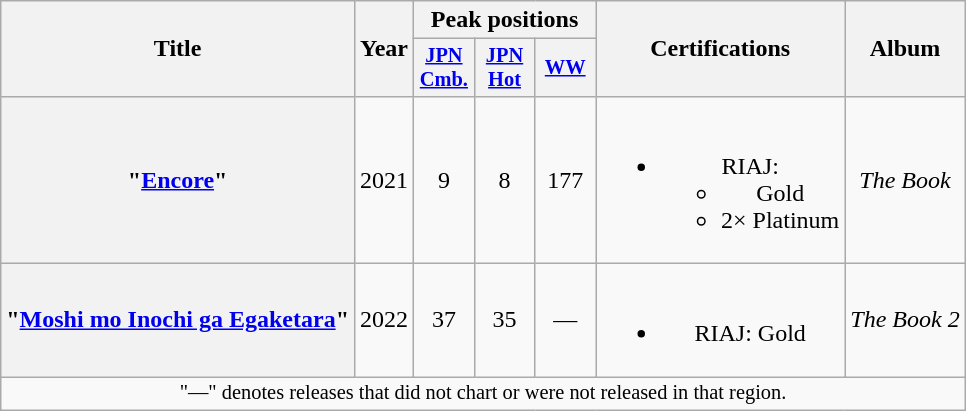<table class="wikitable plainrowheaders" style="text-align:center">
<tr>
<th scope="col" rowspan="2">Title</th>
<th scope="col" rowspan="2">Year</th>
<th scope="col" colspan="3">Peak positions</th>
<th scope="col" rowspan="2">Certifications</th>
<th scope="col" rowspan="2">Album</th>
</tr>
<tr>
<th scope="col" style="width:2.5em;font-size:85%"><a href='#'>JPN<br>Cmb.</a><br></th>
<th scope="col" style="width:2.5em;font-size:85%"><a href='#'>JPN<br>Hot</a><br></th>
<th scope="col" style="width:2.5em;font-size:85%"><a href='#'>WW</a><br></th>
</tr>
<tr>
<th scope="row">"<a href='#'>Encore</a>"</th>
<td>2021</td>
<td>9</td>
<td>8</td>
<td>177</td>
<td><br><ul><li>RIAJ:<ul><li>Gold </li><li>2× Platinum </li></ul></li></ul></td>
<td><em>The Book</em></td>
</tr>
<tr>
<th scope="row">"<a href='#'>Moshi mo Inochi ga Egaketara</a>"</th>
<td>2022</td>
<td>37</td>
<td>35</td>
<td>—</td>
<td><br><ul><li>RIAJ: Gold </li></ul></td>
<td><em>The Book 2</em></td>
</tr>
<tr>
<td colspan="7" style="font-size:85%">"—" denotes releases that did not chart or were not released in that region.</td>
</tr>
</table>
